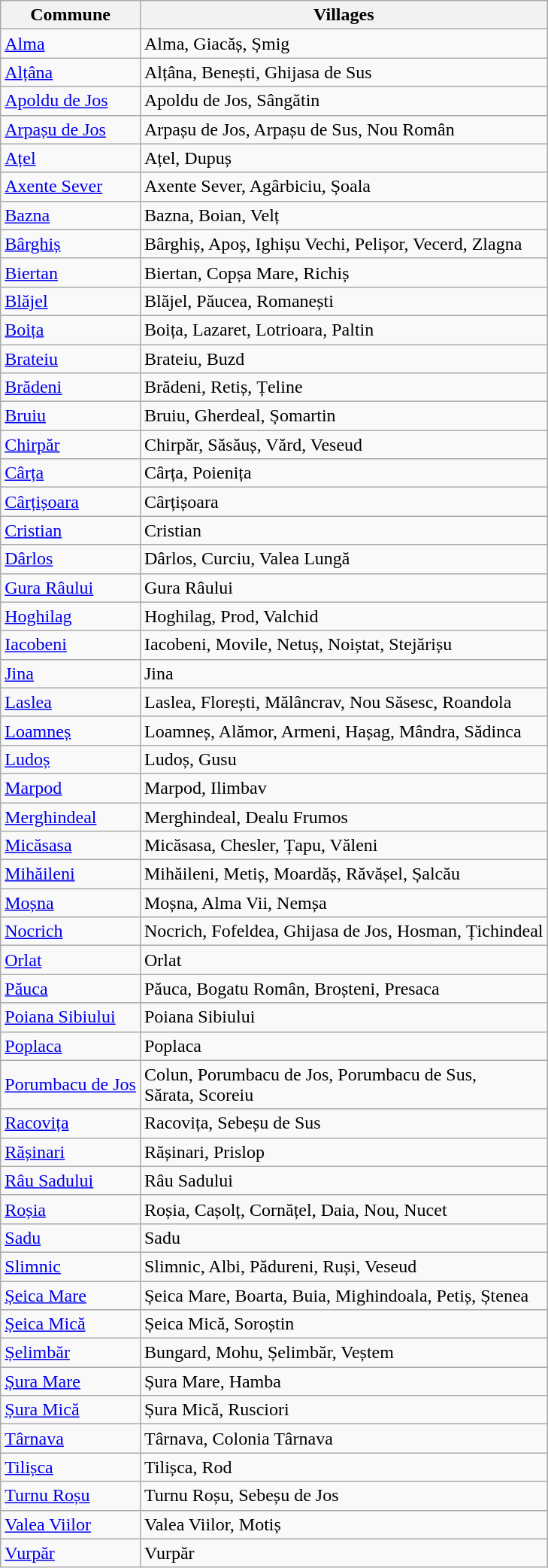<table class="wikitable">
<tr>
<th colspan=1>Commune</th>
<th colspan=3>Villages</th>
</tr>
<tr>
<td><a href='#'>Alma</a></td>
<td>Alma, Giacăș, Șmig</td>
</tr>
<tr>
<td><a href='#'>Alțâna</a></td>
<td>Alțâna, Benești, Ghijasa de Sus</td>
</tr>
<tr>
<td><a href='#'>Apoldu de Jos</a></td>
<td>Apoldu de Jos, Sângătin</td>
</tr>
<tr>
<td><a href='#'>Arpașu de Jos</a></td>
<td>Arpașu de Jos, Arpașu de Sus, Nou Român</td>
</tr>
<tr>
<td><a href='#'>Ațel</a></td>
<td>Ațel, Dupuș</td>
</tr>
<tr>
<td><a href='#'>Axente Sever</a></td>
<td>Axente Sever, Agârbiciu, Șoala</td>
</tr>
<tr>
<td><a href='#'>Bazna</a></td>
<td>Bazna, Boian, Velț</td>
</tr>
<tr>
<td><a href='#'>Bârghiș</a></td>
<td>Bârghiș, Apoș, Ighișu Vechi, Pelișor, Vecerd, Zlagna</td>
</tr>
<tr>
<td><a href='#'>Biertan</a></td>
<td>Biertan, Copșa Mare, Richiș</td>
</tr>
<tr>
<td><a href='#'>Blăjel</a></td>
<td>Blăjel, Păucea, Romanești</td>
</tr>
<tr>
<td><a href='#'>Boița</a></td>
<td>Boița, Lazaret, Lotrioara, Paltin</td>
</tr>
<tr>
<td><a href='#'>Brateiu</a></td>
<td>Brateiu, Buzd</td>
</tr>
<tr>
<td><a href='#'>Brădeni</a></td>
<td>Brădeni, Retiș, Țeline</td>
</tr>
<tr>
<td><a href='#'>Bruiu</a></td>
<td>Bruiu, Gherdeal, Șomartin</td>
</tr>
<tr>
<td><a href='#'>Chirpăr</a></td>
<td>Chirpăr, Săsăuș, Vărd, Veseud</td>
</tr>
<tr>
<td><a href='#'>Cârța</a></td>
<td>Cârța, Poienița</td>
</tr>
<tr>
<td><a href='#'>Cârțișoara</a></td>
<td>Cârțișoara</td>
</tr>
<tr>
<td><a href='#'>Cristian</a></td>
<td>Cristian</td>
</tr>
<tr>
<td><a href='#'>Dârlos</a></td>
<td>Dârlos, Curciu, Valea Lungă</td>
</tr>
<tr>
<td><a href='#'>Gura Râului</a></td>
<td>Gura Râului</td>
</tr>
<tr>
<td><a href='#'>Hoghilag</a></td>
<td>Hoghilag, Prod, Valchid</td>
</tr>
<tr>
<td><a href='#'>Iacobeni</a></td>
<td>Iacobeni, Movile, Netuș, Noiștat, Stejărișu</td>
</tr>
<tr>
<td><a href='#'>Jina</a></td>
<td>Jina</td>
</tr>
<tr>
<td><a href='#'>Laslea</a></td>
<td>Laslea, Florești, Mălâncrav, Nou Săsesc, Roandola</td>
</tr>
<tr>
<td><a href='#'>Loamneș</a></td>
<td>Loamneș, Alămor, Armeni, Hașag, Mândra, Sădinca</td>
</tr>
<tr>
<td><a href='#'>Ludoș</a></td>
<td>Ludoș, Gusu</td>
</tr>
<tr>
<td><a href='#'>Marpod</a></td>
<td>Marpod, Ilimbav</td>
</tr>
<tr>
<td><a href='#'>Merghindeal</a></td>
<td>Merghindeal, Dealu Frumos</td>
</tr>
<tr>
<td><a href='#'>Micăsasa</a></td>
<td>Micăsasa, Chesler, Țapu, Văleni</td>
</tr>
<tr>
<td><a href='#'>Mihăileni</a></td>
<td>Mihăileni, Metiș, Moardăș, Răvășel, Șalcău</td>
</tr>
<tr>
<td><a href='#'>Moșna</a></td>
<td>Moșna, Alma Vii, Nemșa</td>
</tr>
<tr>
<td><a href='#'>Nocrich</a></td>
<td>Nocrich, Fofeldea, Ghijasa de Jos, Hosman, Țichindeal</td>
</tr>
<tr>
<td><a href='#'>Orlat</a></td>
<td>Orlat</td>
</tr>
<tr>
<td><a href='#'>Păuca</a></td>
<td>Păuca, Bogatu Român, Broșteni, Presaca</td>
</tr>
<tr>
<td><a href='#'>Poiana Sibiului</a></td>
<td>Poiana Sibiului</td>
</tr>
<tr>
<td><a href='#'>Poplaca</a></td>
<td>Poplaca</td>
</tr>
<tr>
<td><a href='#'>Porumbacu de Jos</a></td>
<td>Colun, Porumbacu de Jos, Porumbacu de Sus,<br>Sărata, Scoreiu</td>
</tr>
<tr>
<td><a href='#'>Racovița</a></td>
<td>Racovița, Sebeșu de Sus</td>
</tr>
<tr>
<td><a href='#'>Rășinari</a></td>
<td>Rășinari, Prislop</td>
</tr>
<tr>
<td><a href='#'>Râu Sadului</a></td>
<td>Râu Sadului</td>
</tr>
<tr>
<td><a href='#'>Roșia</a></td>
<td>Roșia, Cașolț, Cornățel, Daia, Nou, Nucet</td>
</tr>
<tr>
<td><a href='#'>Sadu</a></td>
<td>Sadu</td>
</tr>
<tr>
<td><a href='#'>Slimnic</a></td>
<td>Slimnic, Albi, Pădureni, Ruși, Veseud</td>
</tr>
<tr>
<td><a href='#'>Șeica Mare</a></td>
<td>Șeica Mare, Boarta, Buia, Mighindoala, Petiș, Ștenea</td>
</tr>
<tr>
<td><a href='#'>Șeica Mică</a></td>
<td>Șeica Mică, Soroștin</td>
</tr>
<tr>
<td><a href='#'>Șelimbăr</a></td>
<td>Bungard, Mohu, Șelimbăr, Veștem</td>
</tr>
<tr>
<td><a href='#'>Șura Mare</a></td>
<td>Șura Mare, Hamba</td>
</tr>
<tr>
<td><a href='#'>Șura Mică</a></td>
<td>Șura Mică, Rusciori</td>
</tr>
<tr>
<td><a href='#'>Târnava</a></td>
<td>Târnava, Colonia Târnava</td>
</tr>
<tr>
<td><a href='#'>Tilișca</a></td>
<td>Tilișca, Rod</td>
</tr>
<tr>
<td><a href='#'>Turnu Roșu</a></td>
<td>Turnu Roșu, Sebeșu de Jos</td>
</tr>
<tr>
<td><a href='#'>Valea Viilor</a></td>
<td>Valea Viilor, Motiș</td>
</tr>
<tr>
<td><a href='#'>Vurpăr</a></td>
<td>Vurpăr</td>
</tr>
</table>
